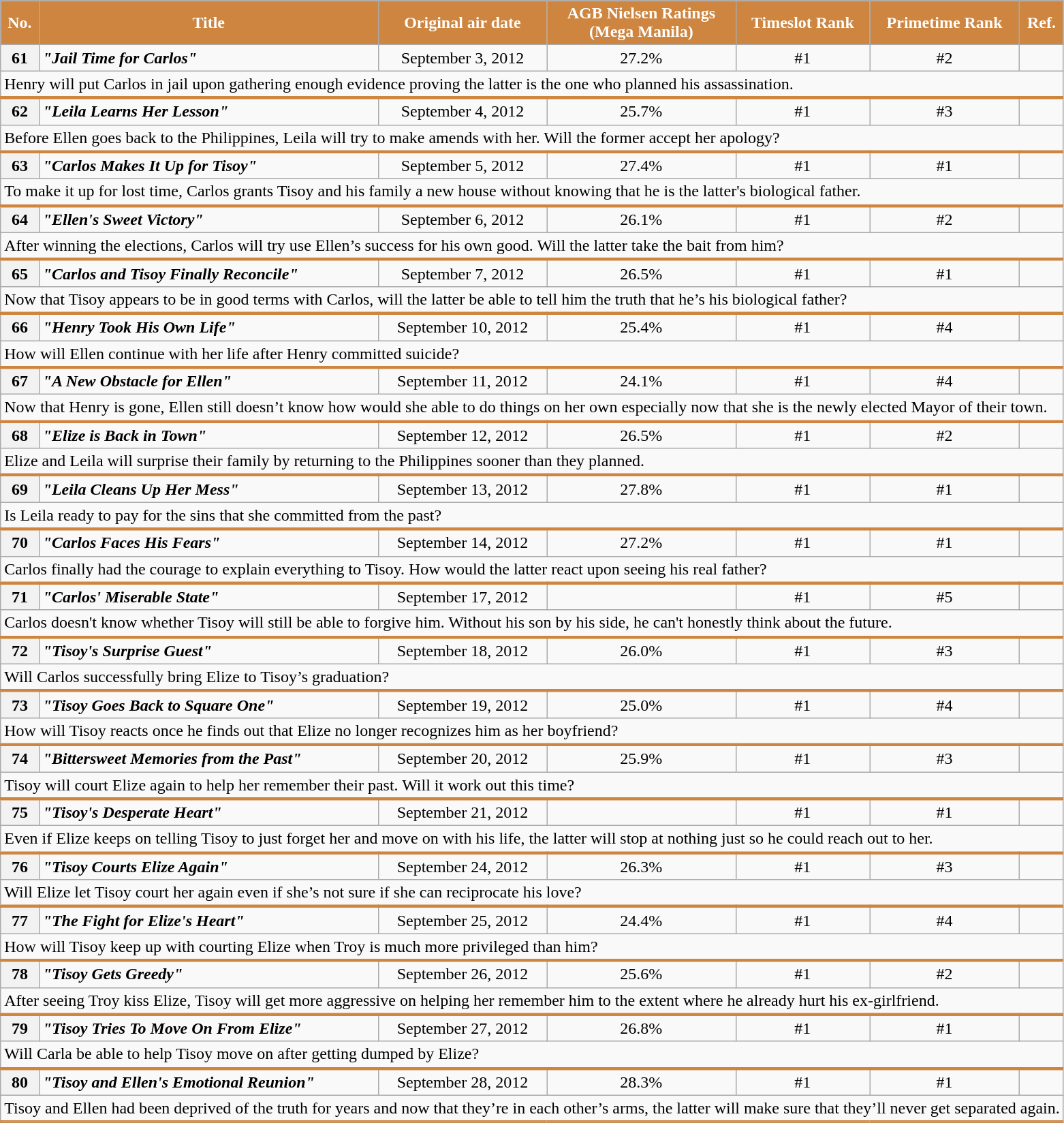<table class="wikitable" style="text-align:center">
<tr>
<th style="background:#CD853F; color:#ffffff">No.</th>
<th style="background:#CD853F; color:#ffffff">Title</th>
<th style="background:#CD853F; color:#ffffff">Original air date</th>
<th style="background:#CD853F; color:#ffffff">AGB Nielsen Ratings<br>(Mega Manila)</th>
<th style="background:#CD853F; color:#ffffff">Timeslot Rank</th>
<th style="background:#CD853F; color:#ffffff">Primetime Rank</th>
<th style="background:#CD853F; color:#ffffff">Ref.</th>
</tr>
<tr>
<th>61</th>
<td align="left"><strong><em>"Jail Time for Carlos"</em></strong></td>
<td>September 3, 2012</td>
<td>27.2%</td>
<td>#1</td>
<td>#2</td>
<td></td>
</tr>
<tr>
<td colspan = "7" style="text-align: left; border-bottom: 3px solid #CD853F;">Henry will put Carlos in jail upon gathering enough evidence proving the latter is the one who planned his assassination.</td>
</tr>
<tr>
<th>62</th>
<td align="left"><strong><em>"Leila Learns Her Lesson"</em></strong></td>
<td>September 4, 2012</td>
<td>25.7%</td>
<td>#1</td>
<td>#3</td>
<td></td>
</tr>
<tr>
<td colspan = "7" style="text-align: left; border-bottom: 3px solid #CD853F;">Before Ellen goes back to the Philippines, Leila will try to make amends with her. Will the former accept her apology?</td>
</tr>
<tr>
<th>63</th>
<td align="left"><strong><em>"Carlos Makes It Up for Tisoy"</em></strong></td>
<td>September 5, 2012</td>
<td>27.4%</td>
<td>#1</td>
<td>#1</td>
<td></td>
</tr>
<tr>
<td colspan = "7" style="text-align: left; border-bottom: 3px solid #CD853F;">To make it up for lost time, Carlos grants Tisoy and his family a new house without knowing that he is the latter's biological father.</td>
</tr>
<tr>
<th>64</th>
<td align="left"><strong><em>"Ellen's Sweet Victory"</em></strong></td>
<td>September 6, 2012</td>
<td>26.1%</td>
<td>#1</td>
<td>#2</td>
<td></td>
</tr>
<tr>
<td colspan = "7" style="text-align: left; border-bottom: 3px solid #CD853F;">After winning the elections, Carlos will try use Ellen’s success for his own good. Will the latter take the bait from him?</td>
</tr>
<tr>
<th>65</th>
<td align="left"><strong><em>"Carlos and Tisoy Finally Reconcile"</em></strong></td>
<td>September 7, 2012</td>
<td>26.5%</td>
<td>#1</td>
<td>#1</td>
<td></td>
</tr>
<tr>
<td colspan = "7" style="text-align: left; border-bottom: 3px solid #CD853F;">Now that Tisoy appears to be in good terms with Carlos, will the latter be able to tell him the truth that he’s his biological father?</td>
</tr>
<tr>
<th>66</th>
<td align="left"><strong><em>"Henry Took His Own Life"</em></strong></td>
<td>September 10, 2012</td>
<td>25.4%</td>
<td>#1</td>
<td>#4</td>
<td></td>
</tr>
<tr>
<td colspan = "7" style="text-align: left; border-bottom: 3px solid #CD853F;">How will Ellen continue with her life after Henry committed suicide?</td>
</tr>
<tr>
<th>67</th>
<td align="left"><strong><em>"A New Obstacle for Ellen"</em></strong></td>
<td>September 11, 2012</td>
<td>24.1%</td>
<td>#1</td>
<td>#4</td>
<td></td>
</tr>
<tr>
<td colspan = "7" style="text-align: left; border-bottom: 3px solid #CD853F;">Now that Henry is gone, Ellen still doesn’t know how would she able to do things on her own especially now that she is the newly elected Mayor of their town.</td>
</tr>
<tr>
<th>68</th>
<td align="left"><strong><em>"Elize is Back in Town"</em></strong></td>
<td>September 12, 2012</td>
<td>26.5%</td>
<td>#1</td>
<td>#2</td>
<td></td>
</tr>
<tr>
<td colspan = "7" style="text-align: left; border-bottom: 3px solid #CD853F;">Elize and Leila will surprise their family by returning to the Philippines sooner than they planned.</td>
</tr>
<tr>
<th>69</th>
<td align="left"><strong><em>"Leila Cleans Up Her Mess"</em></strong></td>
<td>September 13, 2012</td>
<td>27.8%</td>
<td>#1</td>
<td>#1</td>
<td></td>
</tr>
<tr>
<td colspan = "7" style="text-align: left; border-bottom: 3px solid #CD853F;">Is Leila ready to pay for the sins that she committed from the past?</td>
</tr>
<tr>
<th>70</th>
<td align="left"><strong><em>"Carlos Faces His Fears"</em></strong></td>
<td>September 14, 2012</td>
<td>27.2%</td>
<td>#1</td>
<td>#1</td>
<td></td>
</tr>
<tr>
<td colspan = "7" style="text-align: left; border-bottom: 3px solid #CD853F;">Carlos finally had the courage to explain everything to Tisoy. How would the latter react upon seeing his real father?</td>
</tr>
<tr>
<th>71</th>
<td align="left"><strong><em>"Carlos' Miserable State"</em></strong></td>
<td>September 17, 2012</td>
<td></td>
<td>#1</td>
<td>#5</td>
<td></td>
</tr>
<tr>
<td colspan = "7" style="text-align: left; border-bottom: 3px solid #CD853F;">Carlos doesn't know whether Tisoy will still be able to forgive him. Without his son by his side, he can't honestly think about the future.</td>
</tr>
<tr>
<th>72</th>
<td align="left"><strong><em>"Tisoy's Surprise Guest"</em></strong></td>
<td>September 18, 2012</td>
<td>26.0%</td>
<td>#1</td>
<td>#3</td>
<td></td>
</tr>
<tr>
<td colspan = "7" style="text-align: left; border-bottom: 3px solid #CD853F;">Will Carlos successfully bring Elize to Tisoy’s graduation?</td>
</tr>
<tr>
<th>73</th>
<td align="left"><strong><em>"Tisoy Goes Back to Square One"</em></strong></td>
<td>September 19, 2012</td>
<td>25.0%</td>
<td>#1</td>
<td>#4</td>
<td></td>
</tr>
<tr>
<td colspan = "7" style="text-align: left; border-bottom: 3px solid #CD853F;">How will Tisoy reacts once he finds out that Elize no longer recognizes him as her boyfriend?</td>
</tr>
<tr>
<th>74</th>
<td align="left"><strong><em>"Bittersweet Memories from the Past"</em></strong></td>
<td>September 20, 2012</td>
<td>25.9%</td>
<td>#1</td>
<td>#3</td>
<td></td>
</tr>
<tr>
<td colspan = "7" style="text-align: left; border-bottom: 3px solid #CD853F;">Tisoy will court Elize again to help her remember their past. Will it work out this time?</td>
</tr>
<tr>
<th>75</th>
<td align="left"><strong><em>"Tisoy's Desperate Heart"</em></strong></td>
<td>September 21, 2012</td>
<td></td>
<td>#1</td>
<td>#1</td>
<td></td>
</tr>
<tr>
<td colspan = "7" style="text-align: left; border-bottom: 3px solid #CD853F;">Even if Elize keeps on telling Tisoy to just forget her and move on with his life, the latter will stop at nothing just so he could reach out to her.</td>
</tr>
<tr>
<th>76</th>
<td align="left"><strong><em>"Tisoy Courts Elize Again"</em></strong></td>
<td>September 24, 2012</td>
<td>26.3%</td>
<td>#1</td>
<td>#3</td>
<td></td>
</tr>
<tr>
<td colspan = "7" style="text-align: left; border-bottom: 3px solid #CD853F;">Will Elize let Tisoy court her again even if she’s not sure if she can reciprocate his love?</td>
</tr>
<tr>
<th>77</th>
<td align="left"><strong><em>"The Fight for Elize's Heart"</em></strong></td>
<td>September 25, 2012</td>
<td>24.4%</td>
<td>#1</td>
<td>#4</td>
<td></td>
</tr>
<tr>
<td colspan = "7" style="text-align: left; border-bottom: 3px solid #CD853F;">How will Tisoy keep up with courting Elize when Troy is much more privileged than him?</td>
</tr>
<tr>
<th>78</th>
<td align="left"><strong><em>"Tisoy Gets Greedy"</em></strong></td>
<td>September 26, 2012</td>
<td>25.6%</td>
<td>#1</td>
<td>#2</td>
<td></td>
</tr>
<tr>
<td colspan = "7" style="text-align: left; border-bottom: 3px solid #CD853F;">After seeing Troy kiss Elize, Tisoy will get more aggressive on helping her remember him to the extent where he already hurt his ex-girlfriend.</td>
</tr>
<tr>
<th>79</th>
<td align="left"><strong><em>"Tisoy Tries To Move On From Elize"</em></strong></td>
<td>September 27, 2012</td>
<td>26.8%</td>
<td>#1</td>
<td>#1</td>
<td></td>
</tr>
<tr>
<td colspan = "7" style="text-align: left; border-bottom: 3px solid #CD853F;">Will Carla be able to help Tisoy move on after getting dumped by Elize?</td>
</tr>
<tr>
<th>80</th>
<td align="left"><strong><em>"Tisoy and Ellen's Emotional Reunion"</em></strong></td>
<td>September 28, 2012</td>
<td>28.3%</td>
<td>#1</td>
<td>#1</td>
<td></td>
</tr>
<tr>
<td colspan = "7" style="text-align: left; border-bottom: 3px solid #CD853F;">Tisoy and Ellen had been deprived of the truth for years and now that they’re in each other’s arms, the latter will make sure that they’ll never get separated again.</td>
</tr>
<tr>
</tr>
</table>
